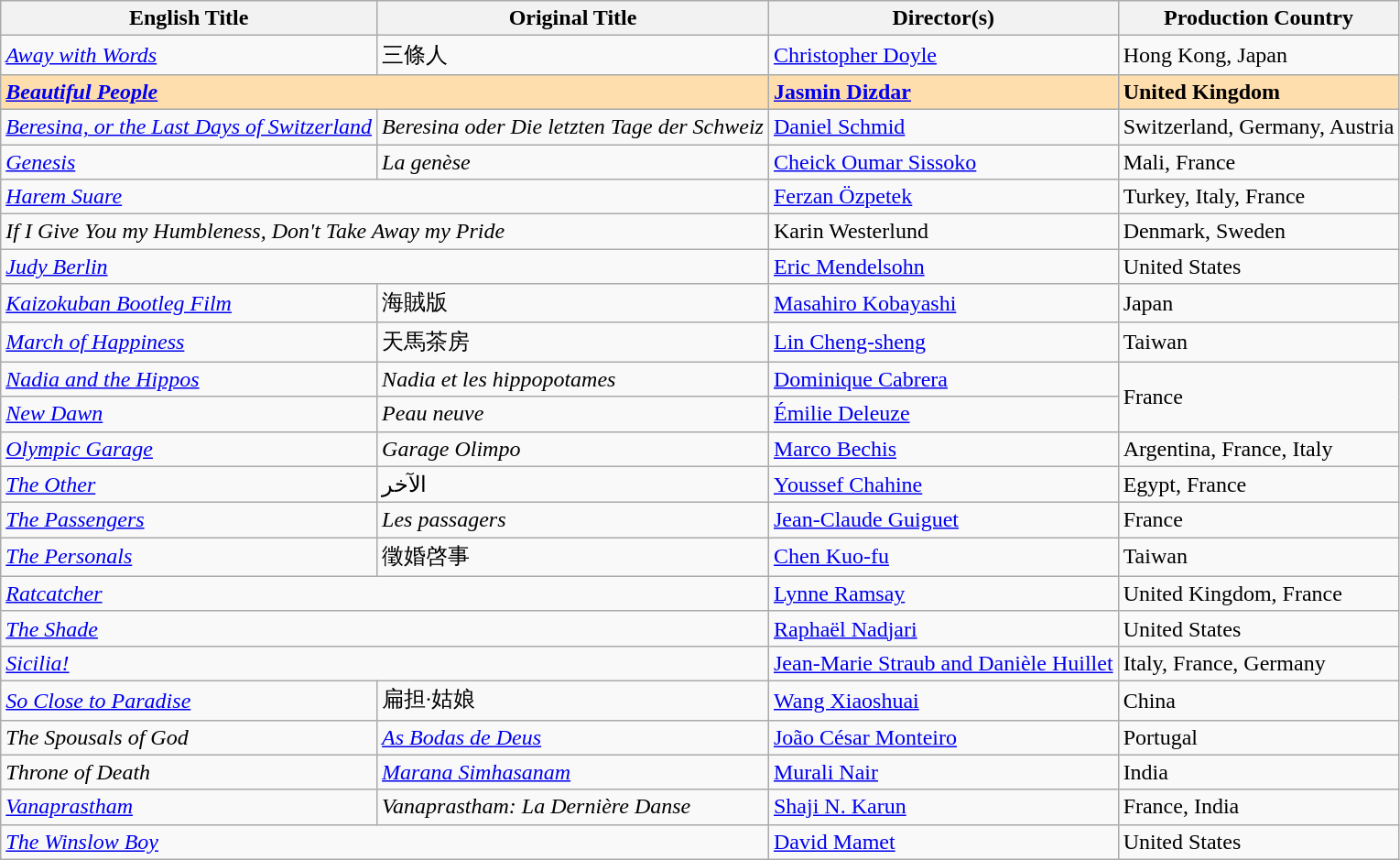<table class="wikitable">
<tr>
<th>English Title</th>
<th>Original Title</th>
<th>Director(s)</th>
<th>Production Country</th>
</tr>
<tr>
<td><em><a href='#'>Away with Words</a></em></td>
<td>三條人</td>
<td><a href='#'>Christopher Doyle</a></td>
<td>Hong Kong, Japan</td>
</tr>
<tr style="background:#FFDEAD;">
<td colspan="2"><em><a href='#'><strong>Beautiful People</strong></a></em></td>
<td><strong><a href='#'>Jasmin Dizdar</a></strong></td>
<td><strong>United Kingdom</strong></td>
</tr>
<tr>
<td><em><a href='#'>Beresina, or the Last Days of Switzerland</a></em></td>
<td><em>Beresina oder Die letzten Tage der Schweiz</em></td>
<td><a href='#'>Daniel Schmid</a></td>
<td>Switzerland, Germany, Austria</td>
</tr>
<tr>
<td><em><a href='#'>Genesis</a></em></td>
<td><em>La genèse</em></td>
<td><a href='#'>Cheick Oumar Sissoko</a></td>
<td>Mali, France</td>
</tr>
<tr>
<td colspan="2"><em><a href='#'>Harem Suare</a></em></td>
<td><a href='#'>Ferzan Özpetek</a></td>
<td>Turkey, Italy, France</td>
</tr>
<tr>
<td colspan="2"><em>If I Give You my Humbleness, Don't Take Away my Pride</em></td>
<td>Karin Westerlund</td>
<td>Denmark, Sweden</td>
</tr>
<tr>
<td colspan="2"><em><a href='#'>Judy Berlin</a></em></td>
<td><a href='#'>Eric Mendelsohn</a></td>
<td>United States</td>
</tr>
<tr>
<td><em><a href='#'>Kaizokuban Bootleg Film</a></em></td>
<td>海賊版</td>
<td><a href='#'>Masahiro Kobayashi</a></td>
<td>Japan</td>
</tr>
<tr>
<td><em><a href='#'>March of Happiness</a></em></td>
<td>天馬茶房</td>
<td><a href='#'>Lin Cheng-sheng</a></td>
<td>Taiwan</td>
</tr>
<tr>
<td><em><a href='#'>Nadia and the Hippos</a></em></td>
<td><em>Nadia et les hippopotames</em></td>
<td><a href='#'>Dominique Cabrera</a></td>
<td rowspan="2">France</td>
</tr>
<tr>
<td><em><a href='#'>New Dawn</a></em></td>
<td><em>Peau neuve</em></td>
<td><a href='#'>Émilie Deleuze</a></td>
</tr>
<tr>
<td><em><a href='#'>Olympic Garage</a></em></td>
<td><em>Garage Olimpo</em></td>
<td><a href='#'>Marco Bechis</a></td>
<td>Argentina, France, Italy</td>
</tr>
<tr>
<td><em><a href='#'>The Other</a></em></td>
<td>الآخر</td>
<td><a href='#'>Youssef Chahine</a></td>
<td>Egypt, France</td>
</tr>
<tr>
<td><em><a href='#'>The Passengers</a></em></td>
<td><em>Les passagers</em></td>
<td><a href='#'>Jean-Claude Guiguet</a></td>
<td>France</td>
</tr>
<tr>
<td><em><a href='#'>The Personals</a></em></td>
<td>徵婚啓事</td>
<td><a href='#'>Chen Kuo-fu</a></td>
<td>Taiwan</td>
</tr>
<tr>
<td colspan="2"><em><a href='#'>Ratcatcher</a></em></td>
<td><a href='#'>Lynne Ramsay</a></td>
<td>United Kingdom, France</td>
</tr>
<tr>
<td colspan="2"><a href='#'><em>The Shade</em></a></td>
<td><a href='#'>Raphaël Nadjari</a></td>
<td>United States</td>
</tr>
<tr>
<td colspan="2"><em><a href='#'>Sicilia!</a></em></td>
<td><a href='#'>Jean-Marie Straub and Danièle Huillet</a></td>
<td>Italy, France, Germany</td>
</tr>
<tr>
<td><em><a href='#'>So Close to Paradise</a></em></td>
<td>扁担·姑娘</td>
<td><a href='#'>Wang Xiaoshuai</a></td>
<td>China</td>
</tr>
<tr>
<td><em>The Spousals of God</em></td>
<td><em><a href='#'>As Bodas de Deus</a></em></td>
<td><a href='#'>João César Monteiro</a></td>
<td>Portugal</td>
</tr>
<tr>
<td><em>Throne of Death</em></td>
<td><em><a href='#'>Marana Simhasanam</a></em></td>
<td><a href='#'>Murali Nair</a></td>
<td>India</td>
</tr>
<tr>
<td><em><a href='#'>Vanaprastham</a></em></td>
<td><em>Vanaprastham: La Dernière Danse</em></td>
<td><a href='#'>Shaji N. Karun</a></td>
<td>France, India</td>
</tr>
<tr>
<td colspan="2"><em><a href='#'>The Winslow Boy</a></em></td>
<td><a href='#'>David Mamet</a></td>
<td>United States</td>
</tr>
</table>
